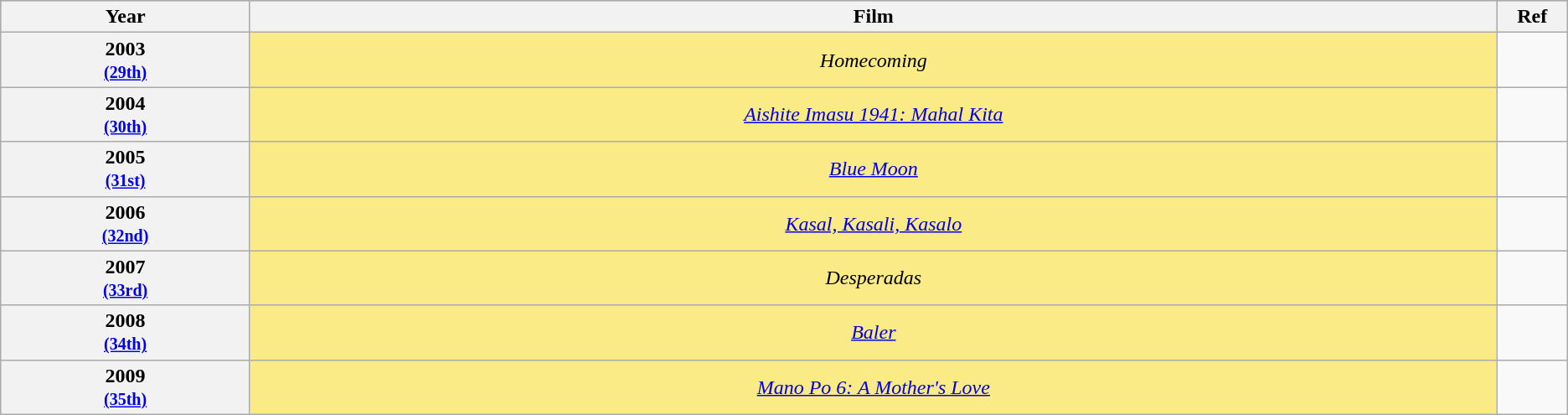<table class="wikitable" style="text-align:center;">
<tr style="background:#bebebe;">
<th scope="col" style="width:8%;">Year</th>
<th scope="col" style="width:40%;">Film</th>
<th scope="col" style="width:2%;">Ref</th>
</tr>
<tr>
<th scope="row" style="text-align:center">2003 <br><small><a href='#'>(29th)</a> </small></th>
<td style="background:#FAEB86"><em>Homecoming</em></td>
<td></td>
</tr>
<tr>
<th scope="row" style="text-align:center">2004 <br><small><a href='#'>(30th)</a> </small></th>
<td style="background:#FAEB86"><em><a href='#'>Aishite Imasu 1941: Mahal Kita</a></em></td>
<td></td>
</tr>
<tr>
<th scope="row" style="text-align:center">2005 <br><small><a href='#'>(31st)</a> </small></th>
<td style="background:#FAEB86"><em><a href='#'>Blue Moon</a></em></td>
<td></td>
</tr>
<tr>
<th scope="row" style="text-align:center">2006 <br><small><a href='#'>(32nd)</a> </small></th>
<td style="background:#FAEB86"><em><a href='#'>Kasal, Kasali, Kasalo</a></em></td>
<td></td>
</tr>
<tr>
<th scope="row" style="text-align:center">2007 <br><small><a href='#'>(33rd)</a> </small></th>
<td style="background:#FAEB86"><em>Desperadas</em></td>
<td></td>
</tr>
<tr>
<th scope="row" style="text-align:center">2008 <br><small><a href='#'>(34th)</a> </small></th>
<td style="background:#FAEB86"><em><a href='#'>Baler</a></em></td>
<td></td>
</tr>
<tr>
<th scope="row" style="text-align:center">2009 <br><small><a href='#'>(35th)</a> </small></th>
<td style="background:#FAEB86"><em><a href='#'>Mano Po 6: A Mother's Love</a></em></td>
<td></td>
</tr>
</table>
